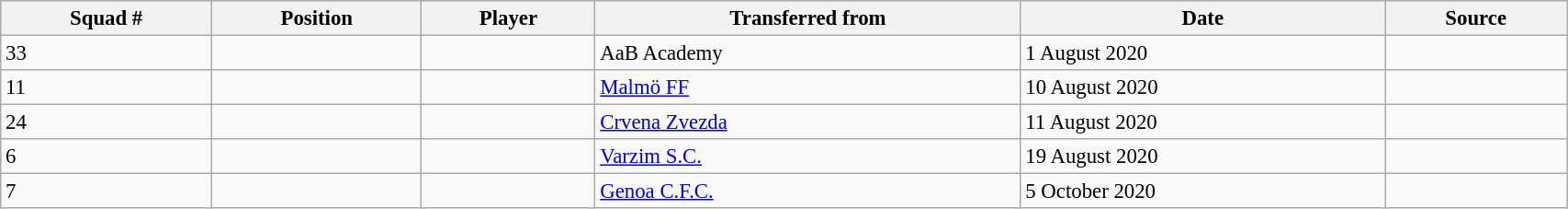<table class="wikitable sortable" style="width:90%; text-align:center; font-size:95%; text-align:left;">
<tr>
<th>Squad #</th>
<th>Position</th>
<th>Player</th>
<th>Transferred from</th>
<th>Date</th>
<th>Source</th>
</tr>
<tr>
<td>33</td>
<td></td>
<td></td>
<td> AaB Academy</td>
<td>1 August 2020</td>
<td></td>
</tr>
<tr>
<td>11</td>
<td></td>
<td></td>
<td> <a href='#'>Malmö FF</a></td>
<td>10 August 2020</td>
<td></td>
</tr>
<tr>
<td>24</td>
<td></td>
<td></td>
<td> <a href='#'>Crvena Zvezda</a></td>
<td>11 August 2020</td>
<td></td>
</tr>
<tr>
<td>6</td>
<td></td>
<td></td>
<td> <a href='#'>Varzim S.C.</a></td>
<td>19 August 2020</td>
<td></td>
</tr>
<tr>
<td>7</td>
<td></td>
<td></td>
<td> <a href='#'>Genoa C.F.C.</a></td>
<td>5 October 2020</td>
<td></td>
</tr>
</table>
